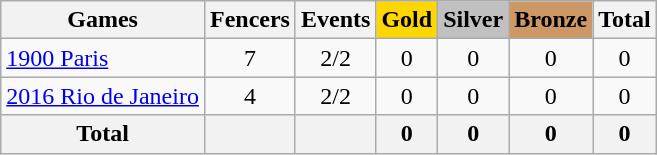<table class="wikitable sortable" style="text-align:center">
<tr>
<th>Games</th>
<th>Fencers</th>
<th>Events</th>
<th style="background-color:gold;">Gold</th>
<th style="background-color:silver;">Silver</th>
<th style="background-color:#c96;">Bronze</th>
<th>Total</th>
</tr>
<tr>
<td align=left><a href='#'>1900 Paris</a></td>
<td>7</td>
<td>2/2</td>
<td>0</td>
<td>0</td>
<td>0</td>
<td>0</td>
</tr>
<tr>
<td align=left><a href='#'>2016 Rio de Janeiro</a></td>
<td>4</td>
<td>2/2</td>
<td>0</td>
<td>0</td>
<td>0</td>
<td>0</td>
</tr>
<tr>
<th>Total</th>
<th></th>
<th></th>
<th>0</th>
<th>0</th>
<th>0</th>
<th>0</th>
</tr>
</table>
